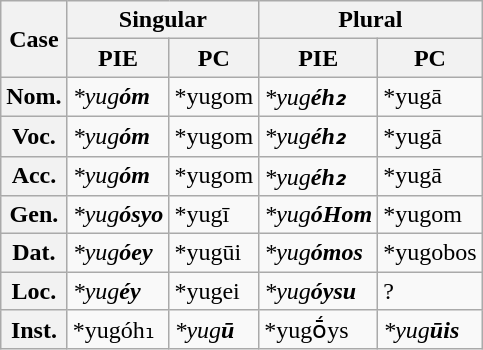<table class="wikitable">
<tr>
<th rowspan="2">Case</th>
<th colspan="2">Singular</th>
<th colspan="2">Plural</th>
</tr>
<tr>
<th>PIE</th>
<th>PC</th>
<th>PIE</th>
<th>PC</th>
</tr>
<tr>
<th>Nom.</th>
<td><em>*yug<strong>óm<strong><em></td>
<td></em>*yug</strong>om</em></strong></td>
<td><em>*yug<strong>éh₂<strong><em></td>
<td></em>*yug</strong>ā</em></strong></td>
</tr>
<tr>
<th>Voc.</th>
<td><em>*yug<strong>óm<strong><em></td>
<td></em>*yug</strong>om</em></strong></td>
<td><em>*yug<strong>éh₂<strong><em></td>
<td></em>*yug</strong>ā</em></strong></td>
</tr>
<tr>
<th>Acc.</th>
<td><em>*yug<strong>óm<strong><em></td>
<td></em>*yug</strong>om</em></strong></td>
<td><em>*yug<strong>éh₂<strong><em></td>
<td></em>*yug</strong>ā</em></strong></td>
</tr>
<tr>
<th>Gen.</th>
<td><em>*yug<strong>ósyo<strong><em></td>
<td></em>*yug</strong>ī</em></strong></td>
<td><em>*yug<strong>óHom<strong><em></td>
<td></em>*yug</strong>om</em></strong></td>
</tr>
<tr>
<th>Dat.</th>
<td><em>*yug<strong>óey<strong><em></td>
<td></em>*yug</strong>ūi</em></strong></td>
<td><em>*yug<strong>ómos<strong><em></td>
<td></em>*yug</strong>obos</em></strong></td>
</tr>
<tr>
<th>Loc.</th>
<td><em>*yug<strong>éy<strong><em></td>
<td></em>*yug</strong>ei</em></strong></td>
<td><em>*yug<strong>óysu<strong><em></td>
<td>?</td>
</tr>
<tr>
<th>Inst.</th>
<td></em>*yug</strong>óh₁</em></strong></td>
<td><em>*yug<strong>ū<strong><em></td>
<td></em>*yug</strong>ṓys</em></strong></td>
<td><em>*yug<strong>ūis<strong><em></td>
</tr>
</table>
